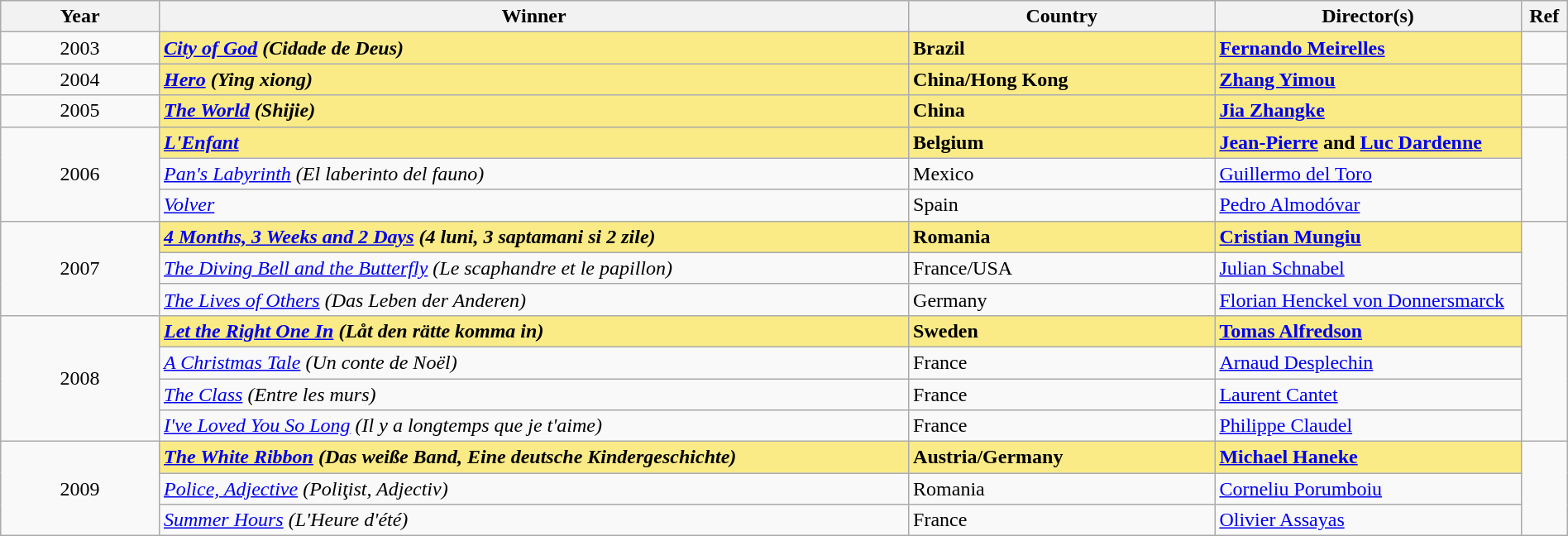<table class="wikitable" width="100%" cellpadding="5">
<tr>
<th width="100">Year</th>
<th width="500">Winner</th>
<th width="200">Country</th>
<th width="200">Director(s)</th>
<th width="15">Ref</th>
</tr>
<tr>
<td style="text-align:center;">2003</td>
<td style="background:#FAEB86;"><strong><em><a href='#'>City of God</a> (Cidade de Deus)</em></strong></td>
<td style="background:#FAEB86;"><strong>Brazil</strong></td>
<td style="background:#FAEB86;"><strong><a href='#'>Fernando Meirelles</a></strong></td>
<td></td>
</tr>
<tr>
<td style="text-align:center;">2004</td>
<td style="background:#FAEB86;"><strong><em><a href='#'>Hero</a> (Ying xiong)</em></strong></td>
<td style="background:#FAEB86;"><strong>China/Hong Kong</strong></td>
<td style="background:#FAEB86;"><strong><a href='#'>Zhang Yimou</a></strong></td>
<td></td>
</tr>
<tr>
<td style="text-align:center;">2005</td>
<td style="background:#FAEB86;"><strong><em><a href='#'>The World</a> (Shijie)</em></strong></td>
<td style="background:#FAEB86;"><strong>China</strong></td>
<td style="background:#FAEB86;"><strong><a href='#'>Jia Zhangke</a></strong></td>
<td></td>
</tr>
<tr>
<td rowspan="3" style="text-align:center;">2006</td>
<td style="background:#FAEB86;"><strong><em><a href='#'>L'Enfant</a></em></strong></td>
<td style="background:#FAEB86;"><strong>Belgium</strong></td>
<td style="background:#FAEB86;"><strong><a href='#'>Jean-Pierre</a> and <a href='#'>Luc Dardenne</a></strong></td>
<td rowspan=3></td>
</tr>
<tr>
<td><em><a href='#'>Pan's Labyrinth</a> (El laberinto del fauno)</em></td>
<td>Mexico</td>
<td><a href='#'>Guillermo del Toro</a></td>
</tr>
<tr>
<td><em><a href='#'>Volver</a></em></td>
<td>Spain</td>
<td><a href='#'>Pedro Almodóvar</a></td>
</tr>
<tr>
<td rowspan="3" style="text-align:center;">2007</td>
<td style="background:#FAEB86;"><strong><em><a href='#'>4 Months, 3 Weeks and 2 Days</a> (4 luni, 3 saptamani si 2 zile)</em></strong></td>
<td style="background:#FAEB86;"><strong>Romania</strong></td>
<td style="background:#FAEB86;"><strong><a href='#'>Cristian Mungiu</a></strong></td>
<td rowspan=3></td>
</tr>
<tr>
<td><em><a href='#'>The Diving Bell and the Butterfly</a> (Le scaphandre et le papillon)</em></td>
<td>France/USA</td>
<td><a href='#'>Julian Schnabel</a></td>
</tr>
<tr>
<td><em><a href='#'>The Lives of Others</a> (Das Leben der Anderen)</em></td>
<td>Germany</td>
<td><a href='#'>Florian Henckel von Donnersmarck</a></td>
</tr>
<tr>
<td rowspan="4" style="text-align:center;">2008</td>
<td style="background:#FAEB86;"><strong><em><a href='#'>Let the Right One In</a> (Låt den rätte komma in)</em></strong></td>
<td style="background:#FAEB86;"><strong>Sweden</strong></td>
<td style="background:#FAEB86;"><strong><a href='#'>Tomas Alfredson</a></strong></td>
<td rowspan=4></td>
</tr>
<tr>
<td><em><a href='#'>A Christmas Tale</a> (Un conte de Noël)</em></td>
<td>France</td>
<td><a href='#'>Arnaud Desplechin</a></td>
</tr>
<tr>
<td><em><a href='#'>The Class</a> (Entre les murs)</em></td>
<td>France</td>
<td><a href='#'>Laurent Cantet</a></td>
</tr>
<tr>
<td><em><a href='#'>I've Loved You So Long</a> (Il y a longtemps que je t'aime)</em></td>
<td>France</td>
<td><a href='#'>Philippe Claudel</a></td>
</tr>
<tr>
<td rowspan="3" style="text-align:center;">2009</td>
<td style="background:#FAEB86;"><strong><em><a href='#'>The White Ribbon</a> (Das weiße Band, Eine deutsche Kindergeschichte)</em></strong></td>
<td style="background:#FAEB86;"><strong>Austria/Germany</strong></td>
<td style="background:#FAEB86;"><strong><a href='#'>Michael Haneke</a></strong></td>
<td rowspan=3></td>
</tr>
<tr>
<td><em><a href='#'>Police, Adjective</a> (Poliţist, Adjectiv)</em></td>
<td>Romania</td>
<td><a href='#'>Corneliu Porumboiu</a></td>
</tr>
<tr>
<td><em><a href='#'>Summer Hours</a> (L'Heure d'été)</em></td>
<td>France</td>
<td><a href='#'>Olivier Assayas</a></td>
</tr>
</table>
